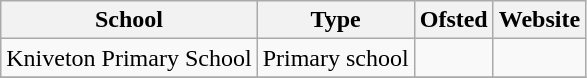<table class="wikitable sortable">
<tr>
<th>School</th>
<th>Type</th>
<th class="unsortable">Ofsted</th>
<th class="unsortable">Website</th>
</tr>
<tr>
<td>Kniveton Primary School</td>
<td>Primary school</td>
<td></td>
<td></td>
</tr>
<tr>
</tr>
</table>
